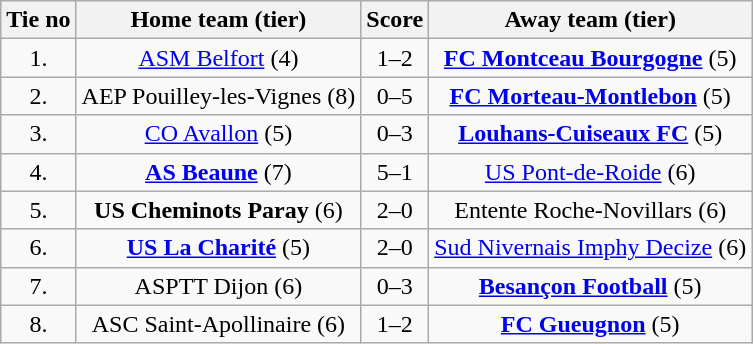<table class="wikitable" style="text-align: center">
<tr>
<th>Tie no</th>
<th>Home team (tier)</th>
<th>Score</th>
<th>Away team (tier)</th>
</tr>
<tr>
<td>1.</td>
<td><a href='#'>ASM Belfort</a> (4)</td>
<td>1–2</td>
<td><strong><a href='#'>FC Montceau Bourgogne</a></strong> (5)</td>
</tr>
<tr>
<td>2.</td>
<td>AEP Pouilley-les-Vignes (8)</td>
<td>0–5</td>
<td><strong><a href='#'>FC Morteau-Montlebon</a></strong> (5)</td>
</tr>
<tr>
<td>3.</td>
<td><a href='#'>CO Avallon</a> (5)</td>
<td>0–3 </td>
<td><strong><a href='#'>Louhans-Cuiseaux FC</a></strong> (5)</td>
</tr>
<tr>
<td>4.</td>
<td><strong><a href='#'>AS Beaune</a></strong> (7)</td>
<td>5–1</td>
<td><a href='#'>US Pont-de-Roide</a> (6)</td>
</tr>
<tr>
<td>5.</td>
<td><strong>US Cheminots Paray</strong> (6)</td>
<td>2–0</td>
<td>Entente Roche-Novillars (6)</td>
</tr>
<tr>
<td>6.</td>
<td><strong><a href='#'>US La Charité</a></strong> (5)</td>
<td>2–0</td>
<td><a href='#'>Sud Nivernais Imphy Decize</a> (6)</td>
</tr>
<tr>
<td>7.</td>
<td>ASPTT Dijon (6)</td>
<td>0–3</td>
<td><strong><a href='#'>Besançon Football</a></strong> (5)</td>
</tr>
<tr>
<td>8.</td>
<td>ASC Saint-Apollinaire (6)</td>
<td>1–2</td>
<td><strong><a href='#'>FC Gueugnon</a></strong> (5)</td>
</tr>
</table>
